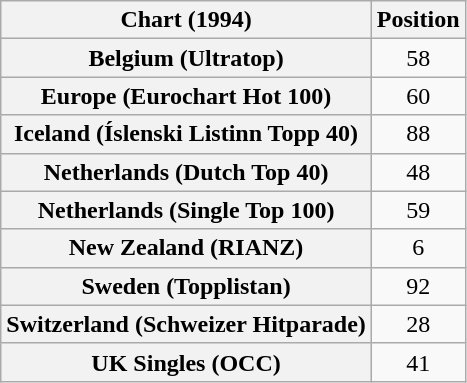<table class="wikitable sortable plainrowheaders" style="text-align:center">
<tr>
<th>Chart (1994)</th>
<th>Position</th>
</tr>
<tr>
<th scope="row">Belgium (Ultratop)</th>
<td>58</td>
</tr>
<tr>
<th scope="row">Europe (Eurochart Hot 100)</th>
<td>60</td>
</tr>
<tr>
<th scope="row">Iceland (Íslenski Listinn Topp 40)</th>
<td>88</td>
</tr>
<tr>
<th scope="row">Netherlands (Dutch Top 40)</th>
<td>48</td>
</tr>
<tr>
<th scope="row">Netherlands (Single Top 100)</th>
<td>59</td>
</tr>
<tr>
<th scope="row">New Zealand (RIANZ)</th>
<td>6</td>
</tr>
<tr>
<th scope="row">Sweden (Topplistan)</th>
<td>92</td>
</tr>
<tr>
<th scope="row">Switzerland (Schweizer Hitparade)</th>
<td>28</td>
</tr>
<tr>
<th scope="row">UK Singles (OCC)</th>
<td>41</td>
</tr>
</table>
